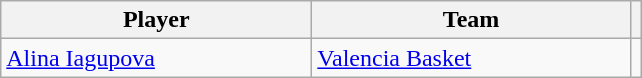<table class="wikitable" style="text-align: center;">
<tr>
<th style="width:200px;">Player</th>
<th style="width:205px;">Team</th>
<th></th>
</tr>
<tr>
<td align=left> <a href='#'>Alina Iagupova</a></td>
<td align=left> <a href='#'>Valencia Basket</a></td>
<td></td>
</tr>
</table>
